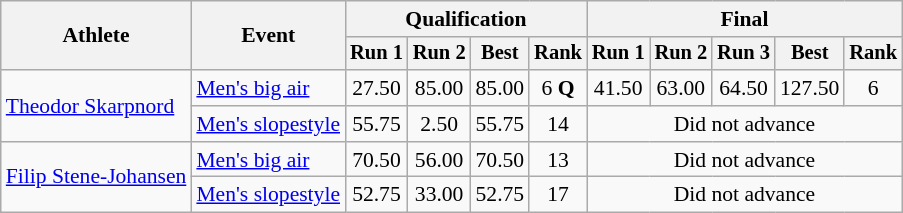<table class="wikitable" style="font-size:90%">
<tr>
<th rowspan=2>Athlete</th>
<th rowspan=2>Event</th>
<th colspan=4>Qualification</th>
<th colspan=5>Final</th>
</tr>
<tr style="font-size:95%">
<th>Run 1</th>
<th>Run 2</th>
<th>Best</th>
<th>Rank</th>
<th>Run 1</th>
<th>Run 2</th>
<th>Run 3</th>
<th>Best</th>
<th>Rank</th>
</tr>
<tr align=center>
<td align=left rowspan=2><a href='#'>Theodor Skarpnord</a></td>
<td align=left><a href='#'>Men's big air</a></td>
<td>27.50</td>
<td>85.00</td>
<td>85.00</td>
<td>6 <strong>Q</strong></td>
<td>41.50</td>
<td>63.00</td>
<td>64.50</td>
<td>127.50</td>
<td>6</td>
</tr>
<tr align=center>
<td align=left><a href='#'>Men's slopestyle</a></td>
<td>55.75</td>
<td>2.50</td>
<td>55.75</td>
<td>14</td>
<td colspan=5>Did not advance</td>
</tr>
<tr align=center>
<td align=left rowspan=2><a href='#'>Filip Stene-Johansen</a></td>
<td align=left><a href='#'>Men's big air</a></td>
<td>70.50</td>
<td>56.00</td>
<td>70.50</td>
<td>13</td>
<td colspan=5>Did not advance</td>
</tr>
<tr align=center>
<td align=left><a href='#'>Men's slopestyle</a></td>
<td>52.75</td>
<td>33.00</td>
<td>52.75</td>
<td>17</td>
<td colspan=5>Did not advance</td>
</tr>
</table>
